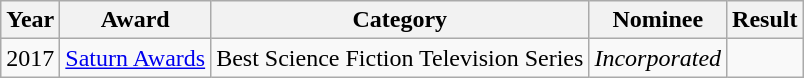<table class="wikitable sortable">
<tr>
<th>Year</th>
<th>Award</th>
<th>Category</th>
<th>Nominee</th>
<th>Result</th>
</tr>
<tr>
<td>2017</td>
<td><a href='#'>Saturn Awards</a></td>
<td>Best Science Fiction Television Series</td>
<td><em>Incorporated</em></td>
<td></td>
</tr>
</table>
